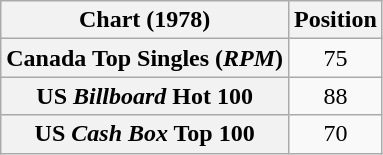<table class="wikitable sortable plainrowheaders" style="text-align:center">
<tr>
<th>Chart (1978)</th>
<th>Position</th>
</tr>
<tr>
<th scope="row">Canada Top Singles (<em>RPM</em>)</th>
<td>75</td>
</tr>
<tr>
<th scope="row">US <em>Billboard</em> Hot 100</th>
<td>88</td>
</tr>
<tr>
<th scope="row">US <em>Cash Box</em> Top 100</th>
<td>70</td>
</tr>
</table>
